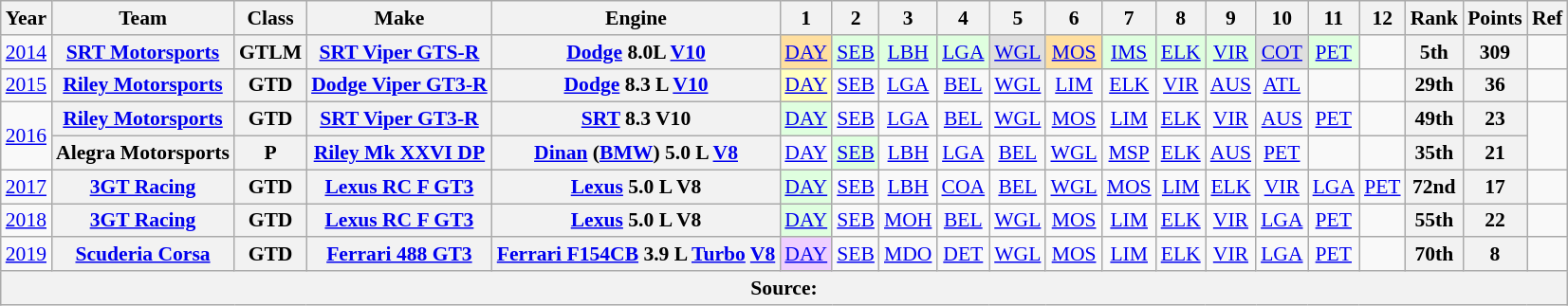<table class="wikitable" style="text-align:center; font-size:90%">
<tr>
<th>Year</th>
<th>Team</th>
<th>Class</th>
<th>Make</th>
<th>Engine</th>
<th>1</th>
<th>2</th>
<th>3</th>
<th>4</th>
<th>5</th>
<th>6</th>
<th>7</th>
<th>8</th>
<th>9</th>
<th>10</th>
<th>11</th>
<th>12</th>
<th>Rank</th>
<th>Points</th>
<th>Ref</th>
</tr>
<tr>
<td><a href='#'>2014</a></td>
<th><a href='#'>SRT Motorsports</a></th>
<th>GTLM</th>
<th><a href='#'>SRT Viper GTS-R</a></th>
<th><a href='#'>Dodge</a> 8.0L <a href='#'>V10</a></th>
<td style="background:#ffdf9f;"><a href='#'>DAY</a><br></td>
<td style="background:#dfffdf;"><a href='#'>SEB</a><br></td>
<td style="background:#dfffdf;"><a href='#'>LBH</a><br></td>
<td style="background:#dfffdf;"><a href='#'>LGA</a><br></td>
<td style="background:#dfdfdf;"><a href='#'>WGL</a><br></td>
<td style="background:#ffdf9f;"><a href='#'>MOS</a><br></td>
<td style="background:#dfffdf;"><a href='#'>IMS</a><br></td>
<td style="background:#dfffdf;"><a href='#'>ELK</a><br></td>
<td style="background:#dfffdf;"><a href='#'>VIR</a><br></td>
<td style="background:#dfdfdf;"><a href='#'>COT</a><br></td>
<td style="background:#dfffdf;"><a href='#'>PET</a><br></td>
<td></td>
<th>5th</th>
<th>309</th>
<td></td>
</tr>
<tr>
<td><a href='#'>2015</a></td>
<th><a href='#'>Riley Motorsports</a></th>
<th>GTD</th>
<th><a href='#'>Dodge Viper GT3-R</a></th>
<th><a href='#'>Dodge</a> 8.3 L <a href='#'>V10</a></th>
<td style="background:#ffffbf;"><a href='#'>DAY</a><br></td>
<td><a href='#'>SEB</a></td>
<td><a href='#'>LGA</a></td>
<td><a href='#'>BEL</a></td>
<td><a href='#'>WGL</a></td>
<td><a href='#'>LIM</a></td>
<td><a href='#'>ELK</a></td>
<td><a href='#'>VIR</a></td>
<td><a href='#'>AUS</a></td>
<td><a href='#'>ATL</a></td>
<td></td>
<td></td>
<th>29th</th>
<th>36</th>
<td></td>
</tr>
<tr>
<td rowspan=2><a href='#'>2016</a></td>
<th><a href='#'>Riley Motorsports</a></th>
<th>GTD</th>
<th><a href='#'>SRT Viper GT3-R</a></th>
<th><a href='#'>SRT</a> 8.3 V10</th>
<td style="background:#DFFFDF;"><a href='#'>DAY</a><br></td>
<td><a href='#'>SEB</a></td>
<td><a href='#'>LGA</a></td>
<td><a href='#'>BEL</a></td>
<td><a href='#'>WGL</a></td>
<td><a href='#'>MOS</a></td>
<td><a href='#'>LIM</a></td>
<td><a href='#'>ELK</a></td>
<td><a href='#'>VIR</a></td>
<td><a href='#'>AUS</a></td>
<td><a href='#'>PET</a></td>
<td></td>
<th>49th</th>
<th>23</th>
<td rowspan="2"></td>
</tr>
<tr>
<th>Alegra Motorsports</th>
<th>P</th>
<th><a href='#'>Riley Mk XXVI DP</a></th>
<th><a href='#'>Dinan</a> (<a href='#'>BMW</a>) 5.0 L <a href='#'>V8</a></th>
<td><a href='#'>DAY</a></td>
<td style="background:#DFFFDF;"><a href='#'>SEB</a><br></td>
<td><a href='#'>LBH</a></td>
<td><a href='#'>LGA</a></td>
<td><a href='#'>BEL</a></td>
<td><a href='#'>WGL</a></td>
<td><a href='#'>MSP</a></td>
<td><a href='#'>ELK</a></td>
<td><a href='#'>AUS</a></td>
<td><a href='#'>PET</a></td>
<td></td>
<td></td>
<th>35th</th>
<th>21</th>
</tr>
<tr>
<td><a href='#'>2017</a></td>
<th><a href='#'>3GT Racing</a></th>
<th>GTD</th>
<th><a href='#'>Lexus RC F GT3</a></th>
<th><a href='#'>Lexus</a> 5.0 L V8</th>
<td style="background:#DFFFDF;"><a href='#'>DAY</a><br></td>
<td><a href='#'>SEB</a></td>
<td><a href='#'>LBH</a></td>
<td><a href='#'>COA</a></td>
<td><a href='#'>BEL</a></td>
<td><a href='#'>WGL</a></td>
<td><a href='#'>MOS</a></td>
<td><a href='#'>LIM</a></td>
<td><a href='#'>ELK</a></td>
<td><a href='#'>VIR</a></td>
<td><a href='#'>LGA</a></td>
<td><a href='#'>PET</a></td>
<th>72nd</th>
<th>17</th>
<td></td>
</tr>
<tr>
<td><a href='#'>2018</a></td>
<th><a href='#'>3GT Racing</a></th>
<th>GTD</th>
<th><a href='#'>Lexus RC F GT3</a></th>
<th><a href='#'>Lexus</a> 5.0 L V8</th>
<td style="background:#dfffdf;"><a href='#'>DAY</a><br></td>
<td><a href='#'>SEB</a><br></td>
<td><a href='#'>MOH</a><br></td>
<td><a href='#'>BEL</a><br></td>
<td><a href='#'>WGL</a><br></td>
<td><a href='#'>MOS</a><br></td>
<td><a href='#'>LIM</a><br></td>
<td><a href='#'>ELK</a><br></td>
<td><a href='#'>VIR</a><br></td>
<td><a href='#'>LGA</a><br></td>
<td><a href='#'>PET</a><br></td>
<td></td>
<th>55th</th>
<th>22</th>
<td></td>
</tr>
<tr>
<td><a href='#'>2019</a></td>
<th><a href='#'>Scuderia Corsa</a></th>
<th>GTD</th>
<th><a href='#'>Ferrari 488 GT3</a></th>
<th><a href='#'>Ferrari F154CB</a> 3.9 L <a href='#'>Turbo</a> <a href='#'>V8</a></th>
<td style="background:#EFCFFF;"><a href='#'>DAY</a><br></td>
<td><a href='#'>SEB</a></td>
<td><a href='#'>MDO</a></td>
<td><a href='#'>DET</a></td>
<td><a href='#'>WGL</a></td>
<td><a href='#'>MOS</a></td>
<td><a href='#'>LIM</a></td>
<td><a href='#'>ELK</a></td>
<td><a href='#'>VIR</a></td>
<td><a href='#'>LGA</a></td>
<td><a href='#'>PET</a></td>
<td></td>
<th>70th</th>
<th>8</th>
<td></td>
</tr>
<tr>
<th colspan="20">Source:</th>
</tr>
</table>
